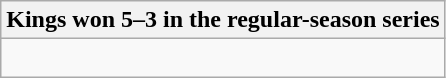<table class="wikitable collapsible collapsed">
<tr>
<th>Kings won 5–3 in the regular-season series</th>
</tr>
<tr>
<td><br>






</td>
</tr>
</table>
